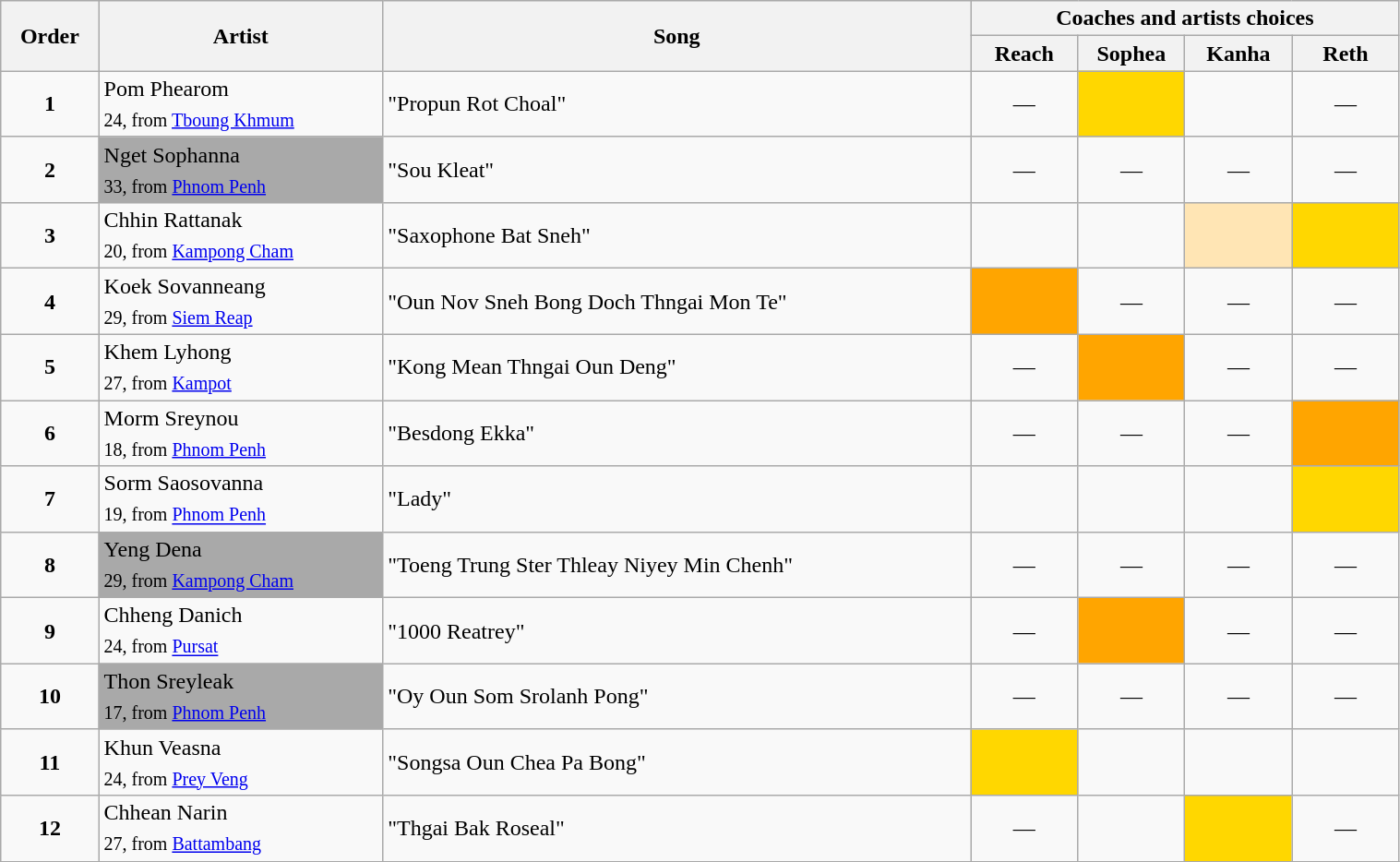<table class="wikitable" style="width:80%;">
<tr>
<th rowspan=2>Order</th>
<th rowspan=2>Artist</th>
<th rowspan=2>Song</th>
<th colspan=4>Coaches and artists choices</th>
</tr>
<tr>
<th width="70">Reach</th>
<th width="70">Sophea</th>
<th width="70">Kanha</th>
<th width="70">Reth</th>
</tr>
<tr>
<td align="center"><strong>1</strong></td>
<td>Pom Phearom<br><sub>24, from <a href='#'>Tboung Khmum</a></sub></td>
<td>"Propun Rot Choal"</td>
<td align="center">—</td>
<td style="background:gold;text-align:center;"></td>
<td style="text-align:center;"></td>
<td align="center">—</td>
</tr>
<tr>
<td align="center"><strong>2</strong></td>
<td style="background:darkgrey;text-align:left;">Nget Sophanna<br><sub>33, from <a href='#'>Phnom Penh</a></sub></td>
<td>"Sou Kleat"</td>
<td align="center">—</td>
<td align="center">—</td>
<td align="center">—</td>
<td align="center">—</td>
</tr>
<tr>
<td align="center"><strong>3</strong></td>
<td>Chhin Rattanak<br><sub>20, from <a href='#'>Kampong Cham</a></sub></td>
<td>"Saxophone Bat Sneh"</td>
<td style="text-align:center;"></td>
<td style="text-align:center;"></td>
<td style="background:#ffe5b4;text-align:center;"><strong></strong></td>
<td style="background:gold;text-align:center;"></td>
</tr>
<tr>
<td align="center"><strong>4</strong></td>
<td>Koek Sovanneang<br><sub>29, from <a href='#'>Siem Reap</a></sub></td>
<td>"Oun Nov Sneh Bong Doch Thngai Mon Te"</td>
<td style=";background:orange;text-align:center;"></td>
<td align="center">—</td>
<td align="center">—</td>
<td align="center">—</td>
</tr>
<tr>
<td align="center"><strong>5</strong></td>
<td>Khem Lyhong<br><sub>27, from <a href='#'>Kampot</a></sub></td>
<td>"Kong Mean Thngai Oun Deng"</td>
<td align="center">—</td>
<td style=";background:orange;text-align:center;"></td>
<td align="center">—</td>
<td align="center">—</td>
</tr>
<tr>
<td align="center"><strong>6</strong></td>
<td>Morm Sreynou<br><sub>18, from <a href='#'>Phnom Penh</a></sub></td>
<td>"Besdong Ekka"</td>
<td align="center">—</td>
<td align="center">—</td>
<td align="center">—</td>
<td style=";background:orange;text-align:center;"></td>
</tr>
<tr>
<td align="center"><strong>7</strong></td>
<td>Sorm Saosovanna<br><sub>19, from <a href='#'>Phnom Penh</a></sub></td>
<td>"Lady"</td>
<td style="text-align:center;"></td>
<td style="text-align:center;"></td>
<td style="text-align:center;"></td>
<td style="background:gold;text-align:center;"></td>
</tr>
<tr>
<td align="center"><strong>8</strong></td>
<td style="background:darkgrey;text-align:left;">Yeng Dena<br><sub>29, from <a href='#'>Kampong Cham</a></sub></td>
<td>"Toeng Trung Ster Thleay Niyey Min Chenh"</td>
<td align="center">—</td>
<td align="center">—</td>
<td align="center">—</td>
<td align="center">—</td>
</tr>
<tr>
<td align="center"><strong>9</strong></td>
<td>Chheng Danich<br><sub>24, from <a href='#'>Pursat</a></sub></td>
<td>"1000 Reatrey"</td>
<td align="center">—</td>
<td style=";background:orange;text-align:center;"></td>
<td align="center">—</td>
<td align="center">—</td>
</tr>
<tr>
<td align="center"><strong>10</strong></td>
<td style="background:darkgrey;text-align:left;">Thon Sreyleak<br><sub>17, from <a href='#'>Phnom Penh</a></sub></td>
<td>"Oy Oun Som Srolanh Pong"</td>
<td align="center">—</td>
<td align="center">—</td>
<td align="center">—</td>
<td align="center">—</td>
</tr>
<tr>
<td align="center"><strong>11</strong></td>
<td>Khun Veasna<br><sub>24, from <a href='#'>Prey Veng</a></sub></td>
<td>"Songsa Oun Chea Pa Bong"</td>
<td style="background:gold;text-align:center;"></td>
<td style=";text-align:center;"></td>
<td style="text-align:center;"></td>
<td style="text-align:center;"></td>
</tr>
<tr>
<td align="center"><strong>12</strong></td>
<td>Chhean Narin<br><sub>27, from <a href='#'>Battambang</a></sub></td>
<td>"Thgai Bak Roseal"</td>
<td align="center">—</td>
<td style="text-align:center;"></td>
<td style="background:gold;text-align:center;"></td>
<td align="center">—</td>
</tr>
<tr>
</tr>
</table>
